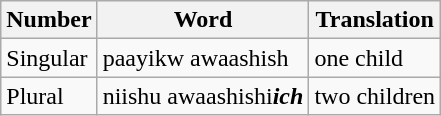<table class="wikitable">
<tr>
<th>Number</th>
<th>Word</th>
<th>Translation</th>
</tr>
<tr>
<td>Singular</td>
<td>paayikw awaashish</td>
<td>one child</td>
</tr>
<tr>
<td>Plural</td>
<td>niishu awaashishi<strong><em>ich</em></strong></td>
<td>two children</td>
</tr>
</table>
